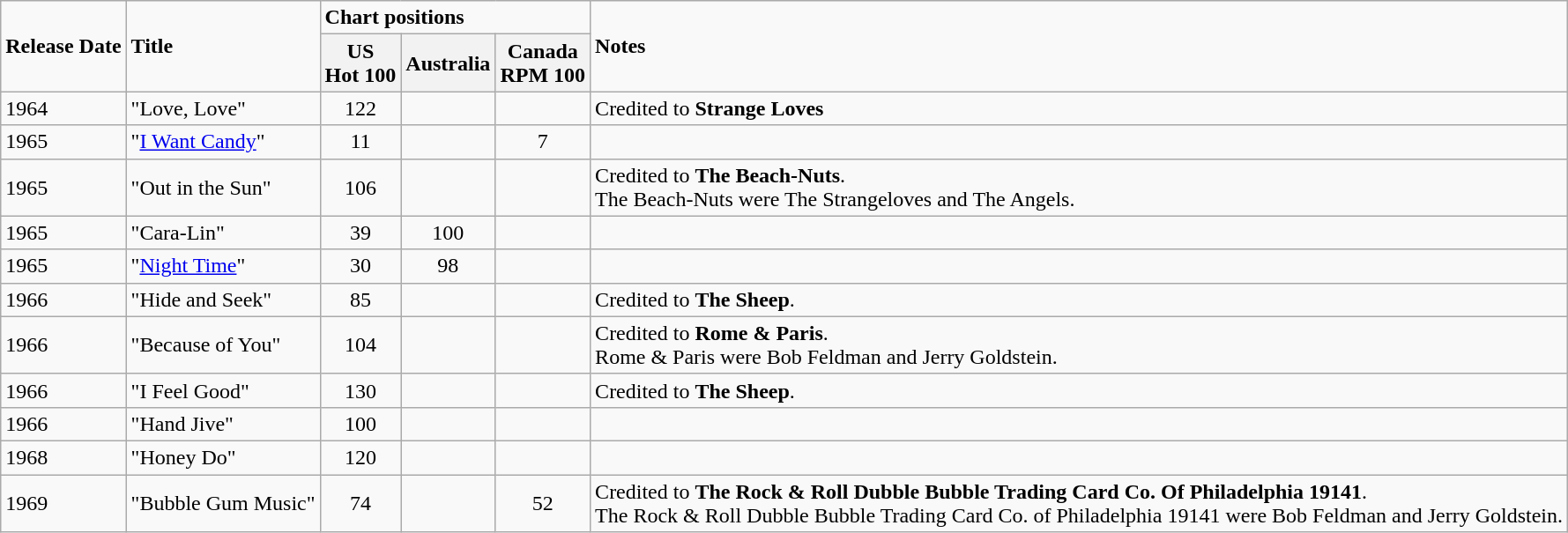<table class="wikitable">
<tr>
<td rowspan="2"><strong>Release Date</strong></td>
<td rowspan="2"><strong>Title</strong></td>
<td colspan="3"><strong>Chart positions</strong></td>
<td rowspan="2"><strong>Notes</strong></td>
</tr>
<tr>
<th align="center">US <br> Hot 100</th>
<th align="center">Australia</th>
<th align="center">Canada <br> RPM 100</th>
</tr>
<tr>
<td>1964</td>
<td>"Love, Love"</td>
<td align="center">122</td>
<td align="center"></td>
<td align="center"></td>
<td>Credited to <strong>Strange Loves</strong></td>
</tr>
<tr>
<td>1965</td>
<td>"<a href='#'>I Want Candy</a>"</td>
<td align="center">11</td>
<td align="center"></td>
<td align="center">7</td>
<td></td>
</tr>
<tr>
<td>1965</td>
<td>"Out in the Sun"</td>
<td align="center">106</td>
<td align="center"></td>
<td align="center"></td>
<td>Credited to <strong>The Beach-Nuts</strong>.  <br>The Beach-Nuts were The Strangeloves and The Angels.</td>
</tr>
<tr>
<td>1965</td>
<td>"Cara-Lin"</td>
<td align="center">39</td>
<td align="center">100</td>
<td align="center"></td>
<td></td>
</tr>
<tr>
<td>1965</td>
<td>"<a href='#'>Night Time</a>"</td>
<td align="center">30</td>
<td align="center">98</td>
<td align="center"></td>
<td></td>
</tr>
<tr>
<td>1966</td>
<td>"Hide and Seek"</td>
<td align="center">85</td>
<td align="center"></td>
<td align="center"></td>
<td>Credited to <strong>The Sheep</strong>.</td>
</tr>
<tr>
<td>1966</td>
<td>"Because of You"</td>
<td align="center">104</td>
<td align="center"></td>
<td align="center"></td>
<td>Credited to <strong>Rome & Paris</strong>.  <br>Rome & Paris were Bob Feldman and Jerry Goldstein.</td>
</tr>
<tr>
<td>1966</td>
<td>"I Feel Good"</td>
<td align="center">130</td>
<td align="center"></td>
<td align="center"></td>
<td>Credited to <strong>The Sheep</strong>.</td>
</tr>
<tr>
<td>1966</td>
<td>"Hand Jive"</td>
<td align="center">100</td>
<td align="center"></td>
<td align="center"></td>
<td></td>
</tr>
<tr>
<td>1968</td>
<td>"Honey Do"</td>
<td align="center">120</td>
<td align="center"></td>
<td align="center"></td>
<td></td>
</tr>
<tr>
<td>1969</td>
<td>"Bubble Gum Music"</td>
<td align="center">74</td>
<td align="center"></td>
<td align="center">52</td>
<td>Credited to <strong>The Rock & Roll Dubble Bubble Trading Card Co. Of Philadelphia 19141</strong>.  <br> The Rock & Roll Dubble Bubble Trading Card Co. of Philadelphia 19141 were Bob Feldman and Jerry Goldstein.</td>
</tr>
</table>
